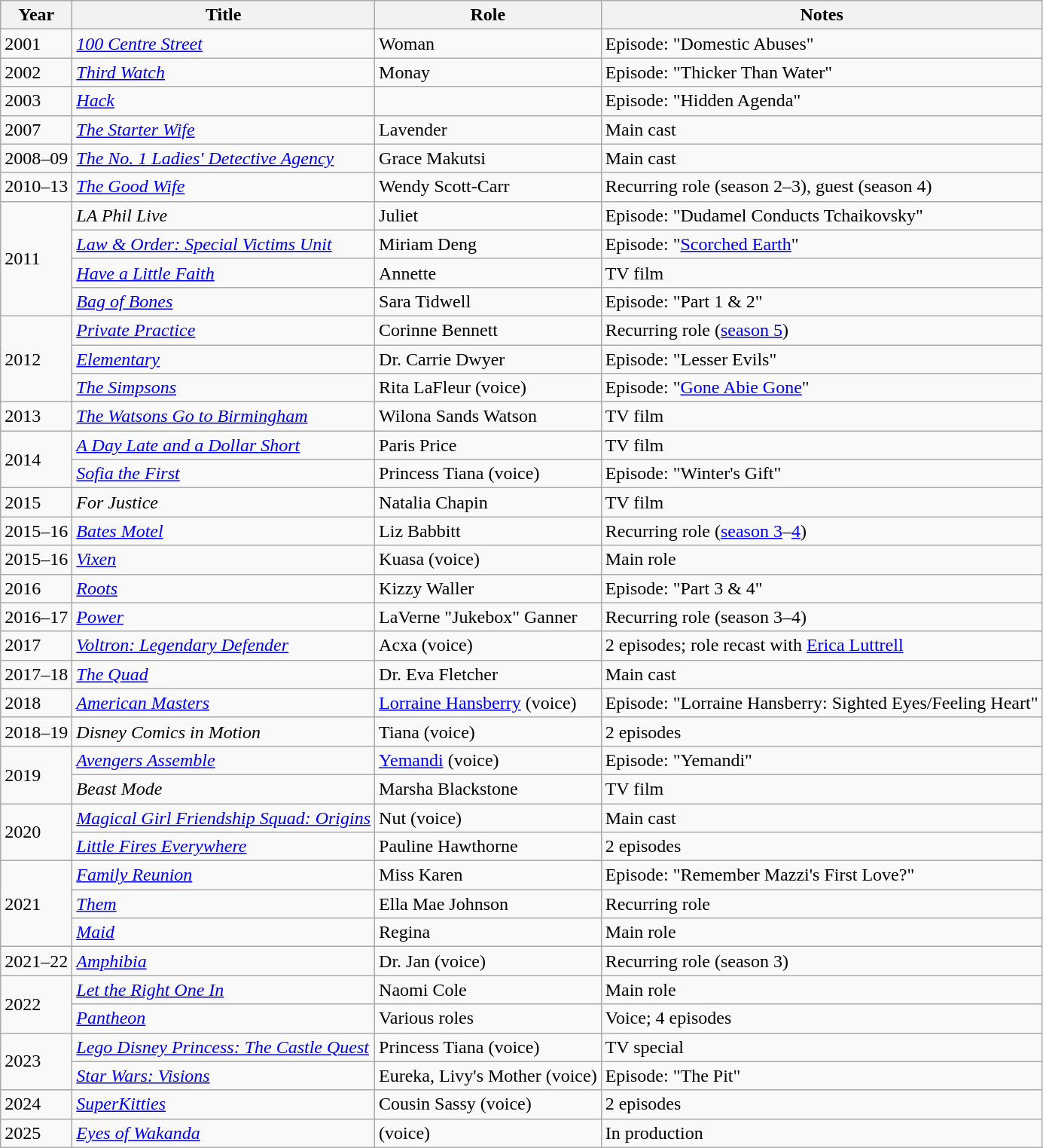<table class="wikitable sortable">
<tr>
<th>Year</th>
<th>Title</th>
<th>Role</th>
<th>Notes</th>
</tr>
<tr>
<td>2001</td>
<td><em><a href='#'>100 Centre Street</a></em></td>
<td>Woman</td>
<td>Episode: "Domestic Abuses"</td>
</tr>
<tr>
<td>2002</td>
<td><em><a href='#'>Third Watch</a></em></td>
<td>Monay</td>
<td>Episode: "Thicker Than Water"</td>
</tr>
<tr>
<td>2003</td>
<td><em><a href='#'>Hack</a></em></td>
<td></td>
<td>Episode: "Hidden Agenda"</td>
</tr>
<tr>
<td>2007</td>
<td><em><a href='#'>The Starter Wife</a></em></td>
<td>Lavender</td>
<td>Main cast</td>
</tr>
<tr>
<td>2008–09</td>
<td><em><a href='#'>The No. 1 Ladies' Detective Agency</a></em></td>
<td>Grace Makutsi</td>
<td>Main cast</td>
</tr>
<tr>
<td>2010–13</td>
<td><em><a href='#'>The Good Wife</a></em></td>
<td>Wendy Scott-Carr</td>
<td>Recurring role (season 2–3), guest (season 4)</td>
</tr>
<tr>
<td rowspan="4">2011</td>
<td><em>LA Phil Live</em></td>
<td>Juliet</td>
<td>Episode: "Dudamel Conducts Tchaikovsky"</td>
</tr>
<tr>
<td><em><a href='#'>Law & Order: Special Victims Unit</a></em></td>
<td>Miriam Deng</td>
<td>Episode: "<a href='#'>Scorched Earth</a>"</td>
</tr>
<tr>
<td><em><a href='#'>Have a Little Faith</a></em></td>
<td>Annette</td>
<td>TV film</td>
</tr>
<tr>
<td><em><a href='#'>Bag of Bones</a></em></td>
<td>Sara Tidwell</td>
<td>Episode: "Part 1 & 2"</td>
</tr>
<tr>
<td rowspan="3">2012</td>
<td><em><a href='#'>Private Practice</a></em></td>
<td>Corinne Bennett</td>
<td>Recurring role (<a href='#'>season 5</a>)</td>
</tr>
<tr>
<td><em><a href='#'>Elementary</a></em></td>
<td>Dr. Carrie Dwyer</td>
<td>Episode: "Lesser Evils"</td>
</tr>
<tr>
<td><em><a href='#'>The Simpsons</a></em></td>
<td>Rita LaFleur (voice)</td>
<td>Episode: "<a href='#'>Gone Abie Gone</a>"</td>
</tr>
<tr>
<td>2013</td>
<td><em><a href='#'>The Watsons Go to Birmingham</a></em></td>
<td>Wilona Sands Watson</td>
<td>TV film</td>
</tr>
<tr>
<td rowspan="2">2014</td>
<td><em><a href='#'>A Day Late and a Dollar Short</a></em></td>
<td>Paris Price</td>
<td>TV film</td>
</tr>
<tr>
<td><em><a href='#'>Sofia the First</a></em></td>
<td>Princess Tiana (voice)</td>
<td>Episode: "Winter's Gift"</td>
</tr>
<tr>
<td>2015</td>
<td><em>For Justice</em></td>
<td>Natalia Chapin</td>
<td>TV film</td>
</tr>
<tr>
<td>2015–16</td>
<td><em><a href='#'>Bates Motel</a></em></td>
<td>Liz Babbitt</td>
<td>Recurring role (<a href='#'>season 3</a>–<a href='#'>4</a>)</td>
</tr>
<tr>
<td>2015–16</td>
<td><em><a href='#'>Vixen</a></em></td>
<td>Kuasa (voice)</td>
<td>Main role</td>
</tr>
<tr>
<td>2016</td>
<td><em><a href='#'>Roots</a></em></td>
<td>Kizzy Waller</td>
<td>Episode: "Part 3 & 4"</td>
</tr>
<tr>
<td>2016–17</td>
<td><em><a href='#'>Power</a></em></td>
<td>LaVerne "Jukebox" Ganner</td>
<td>Recurring role (season 3–4)</td>
</tr>
<tr>
<td>2017</td>
<td><em><a href='#'>Voltron: Legendary Defender</a></em></td>
<td>Acxa (voice)</td>
<td>2 episodes; role recast with <a href='#'>Erica Luttrell</a></td>
</tr>
<tr>
<td>2017–18</td>
<td><em><a href='#'>The Quad</a></em></td>
<td>Dr. Eva Fletcher</td>
<td>Main cast</td>
</tr>
<tr>
<td>2018</td>
<td><em><a href='#'>American Masters</a></em></td>
<td><a href='#'>Lorraine Hansberry</a> (voice)</td>
<td>Episode: "Lorraine Hansberry: Sighted Eyes/Feeling Heart"</td>
</tr>
<tr>
<td>2018–19</td>
<td><em>Disney Comics in Motion</em></td>
<td>Tiana (voice)</td>
<td>2 episodes</td>
</tr>
<tr>
<td rowspan="2">2019</td>
<td><em><a href='#'>Avengers Assemble</a></em></td>
<td><a href='#'>Yemandi</a> (voice)</td>
<td>Episode: "Yemandi"</td>
</tr>
<tr>
<td><em>Beast Mode</em></td>
<td>Marsha Blackstone</td>
<td>TV film</td>
</tr>
<tr>
<td rowspan="2">2020</td>
<td><em><a href='#'>Magical Girl Friendship Squad: Origins</a></em></td>
<td>Nut (voice)</td>
<td>Main cast</td>
</tr>
<tr>
<td><em><a href='#'>Little Fires Everywhere</a></em></td>
<td>Pauline Hawthorne</td>
<td>2 episodes</td>
</tr>
<tr>
<td rowspan="3">2021</td>
<td><em><a href='#'>Family Reunion</a></em></td>
<td>Miss Karen</td>
<td>Episode: "Remember Mazzi's First Love?"</td>
</tr>
<tr>
<td><em><a href='#'>Them</a></em></td>
<td>Ella Mae Johnson</td>
<td>Recurring role</td>
</tr>
<tr>
<td><em><a href='#'>Maid</a></em></td>
<td>Regina</td>
<td>Main role</td>
</tr>
<tr>
<td>2021–22</td>
<td><em><a href='#'>Amphibia</a></em></td>
<td>Dr. Jan (voice)</td>
<td>Recurring role (season 3)</td>
</tr>
<tr>
<td rowspan="2">2022</td>
<td><em><a href='#'>Let the Right One In</a></em></td>
<td>Naomi Cole</td>
<td>Main role</td>
</tr>
<tr>
<td><em><a href='#'>Pantheon</a></em></td>
<td>Various roles</td>
<td>Voice; 4 episodes</td>
</tr>
<tr>
<td rowspan=2>2023</td>
<td><em><a href='#'>Lego Disney Princess: The Castle Quest</a></em></td>
<td>Princess Tiana (voice)</td>
<td>TV special</td>
</tr>
<tr>
<td><em><a href='#'>Star Wars: Visions</a></em></td>
<td>Eureka, Livy's Mother (voice)</td>
<td>Episode: "The Pit"</td>
</tr>
<tr>
<td>2024</td>
<td><em><a href='#'>SuperKitties</a></em></td>
<td>Cousin Sassy (voice)</td>
<td>2 episodes</td>
</tr>
<tr>
<td>2025</td>
<td><em><a href='#'>Eyes of Wakanda</a></em></td>
<td> (voice)</td>
<td>In production</td>
</tr>
</table>
